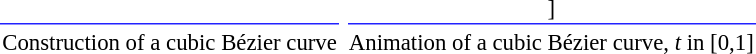<table style="margin:1em auto; text-align:center; float:none; clear:both; font-size:95%; vertical-align:top;">
<tr>
<td style="border-bottom:1px solid #22f;"></td>
<td></td>
<td style="border-bottom:1px solid #22f;">]</td>
</tr>
<tr>
<td>Construction of a cubic Bézier curve</td>
<td></td>
<td>Animation of a cubic Bézier curve, <em>t</em> in [0,1]</td>
</tr>
</table>
